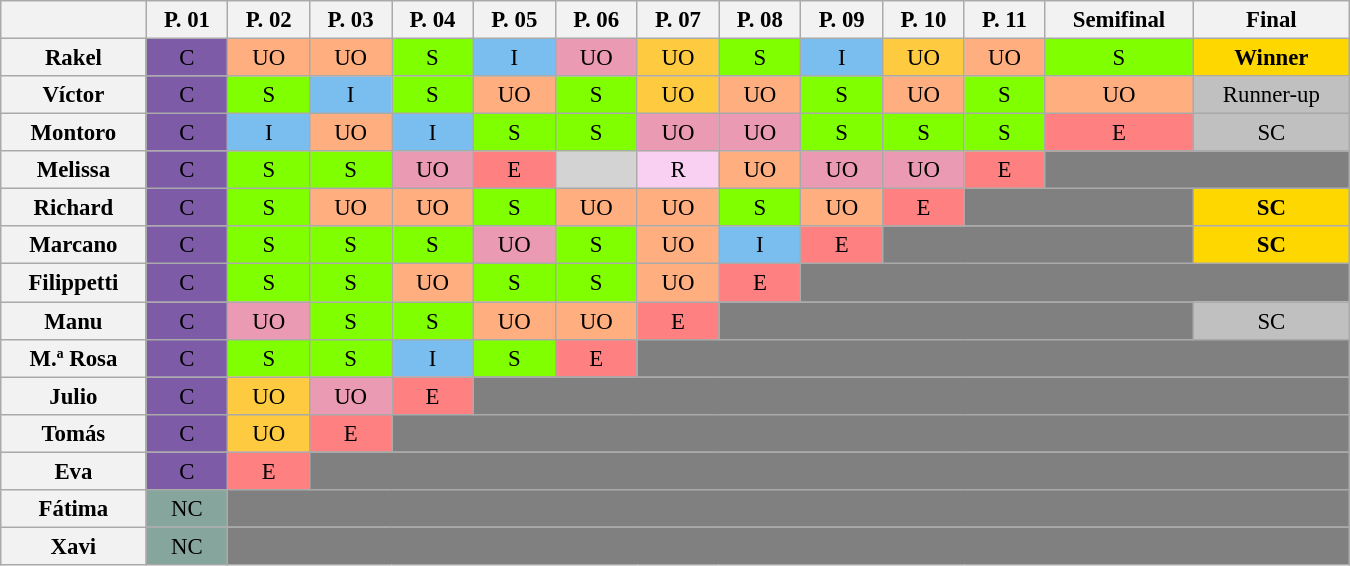<table class="wikitable center" style="font-size:95%; width:900px; text-align:center">
<tr>
<th></th>
<th>P. 01</th>
<th>P. 02</th>
<th>P. 03</th>
<th>P. 04</th>
<th>P. 05</th>
<th>P. 06</th>
<th>P. 07</th>
<th>P. 08</th>
<th>P. 09</th>
<th>P. 10</th>
<th>P. 11</th>
<th>Semifinal</th>
<th>Final</th>
</tr>
<tr>
<th>Rakel</th>
<td bgcolor="#7D5BA6">C</td>
<td bgcolor="#FFAE80">UO</td>
<td bgcolor="#FFAE80">UO</td>
<td bgcolor="#80FF00">S</td>
<td bgcolor="#79BEEE">I</td>
<td bgcolor="#EA9AB2">UO</td>
<td bgcolor="#FDCA40">UO</td>
<td bgcolor="#80FF00">S</td>
<td bgcolor="#79BEEE">I</td>
<td bgcolor="#FDCA40">UO</td>
<td bgcolor="#FFAE80">UO</td>
<td bgcolor="#80FF00">S</td>
<td bgcolor="gold"><strong>Winner</strong></td>
</tr>
<tr>
<th>Víctor</th>
<td bgcolor="#7D5BA6">C</td>
<td bgcolor="#80FF00">S</td>
<td bgcolor="#79BEEE">I</td>
<td bgcolor="#80FF00">S</td>
<td bgcolor="#FFAE80">UO</td>
<td bgcolor="#80FF00">S</td>
<td bgcolor="#FDCA40">UO</td>
<td bgcolor="#FFAE80">UO</td>
<td bgcolor="#80FF00">S</td>
<td bgcolor="#FFAE80">UO</td>
<td bgcolor="#80FF00">S</td>
<td bgcolor="#FFAE80">UO</td>
<td bgcolor="silver">Runner-up</td>
</tr>
<tr>
<th>Montoro</th>
<td bgcolor="#7D5BA6">C</td>
<td bgcolor="#79BEEE">I</td>
<td bgcolor="#FFAE80">UO</td>
<td bgcolor="#79BEEE">I</td>
<td bgcolor="#80FF00">S</td>
<td bgcolor="#80FF00">S</td>
<td bgcolor="#EA9AB2">UO</td>
<td bgcolor="#EA9AB2">UO</td>
<td bgcolor="#80FF00">S</td>
<td bgcolor="#80FF00">S</td>
<td bgcolor="#80FF00">S</td>
<td bgcolor="#FF8080">E</td>
<td bgcolor="silver">SC</td>
</tr>
<tr>
<th>Melissa</th>
<td bgcolor="#7D5BA6">C</td>
<td bgcolor="#80FF00">S</td>
<td bgcolor="#80FF00">S</td>
<td bgcolor="#EA9AB2">UO</td>
<td bgcolor="#FF8080">E</td>
<td bgcolor="lightgrey"></td>
<td bgcolor="#F9CFF2">R</td>
<td bgcolor="#FFAE80">UO</td>
<td bgcolor="#EA9AB2">UO</td>
<td bgcolor="#EA9AB2">UO</td>
<td bgcolor="#FF8080">E</td>
<td colspan="2" bgcolor="gray"></td>
</tr>
<tr>
<th>Richard</th>
<td bgcolor="#7D5BA6">C</td>
<td bgcolor="#80FF00">S</td>
<td bgcolor="#FFAE80">UO</td>
<td bgcolor="#FFAE80">UO</td>
<td bgcolor="#80FF00">S</td>
<td bgcolor="#FFAE80">UO</td>
<td bgcolor="#FFAE80">UO</td>
<td bgcolor="#80FF00">S</td>
<td bgcolor="#FFAE80">UO</td>
<td bgcolor="#FF8080">E</td>
<td colspan="2" bgcolor="gray"></td>
<td bgcolor="gold"><strong>SC</strong></td>
</tr>
<tr>
<th>Marcano</th>
<td bgcolor="#7D5BA6">C</td>
<td bgcolor="#80FF00">S</td>
<td bgcolor="#80FF00">S</td>
<td bgcolor="#80FF00">S</td>
<td bgcolor="#EA9AB2">UO</td>
<td bgcolor="#80FF00">S</td>
<td bgcolor="#FFAE80">UO</td>
<td bgcolor="#79BEEE">I</td>
<td bgcolor="#FF8080">E</td>
<td colspan="3" bgcolor="gray"></td>
<td bgcolor="gold"><strong>SC</strong></td>
</tr>
<tr>
<th>Filippetti</th>
<td bgcolor="#7D5BA6">C</td>
<td bgcolor="#80FF00">S</td>
<td bgcolor="#80FF00">S</td>
<td bgcolor="#FFAE80">UO</td>
<td bgcolor="#80FF00">S</td>
<td bgcolor="#80FF00">S</td>
<td bgcolor="#FFAE80">UO</td>
<td bgcolor="#FF8080">E</td>
<td colspan="5" bgcolor="gray"></td>
</tr>
<tr>
<th>Manu</th>
<td bgcolor="#7D5BA6">C</td>
<td bgcolor="#EA9AB2">UO</td>
<td bgcolor="#80FF00">S</td>
<td bgcolor="#80FF00">S</td>
<td bgcolor="#FFAE80">UO</td>
<td bgcolor="#FFAE80">UO</td>
<td bgcolor="#FF8080">E</td>
<td colspan="5" bgcolor="gray"></td>
<td bgcolor="silver">SC</td>
</tr>
<tr>
<th>M.ª Rosa</th>
<td bgcolor="#7D5BA6">C</td>
<td bgcolor="#80FF00">S</td>
<td bgcolor="#80FF00">S</td>
<td bgcolor="#79BEEE">I</td>
<td bgcolor="#80FF00">S</td>
<td bgcolor="#FF8080">E</td>
<td colspan="7" bgcolor="gray"></td>
</tr>
<tr>
<th>Julio</th>
<td bgcolor="#7D5BA6">C</td>
<td bgcolor="#FDCA40">UO</td>
<td bgcolor="#EA9AB2">UO</td>
<td bgcolor="#FF8080">E</td>
<td colspan="9" bgcolor="gray"></td>
</tr>
<tr>
<th>Tomás</th>
<td bgcolor="#7D5BA6">C</td>
<td bgcolor="#FDCA40">UO</td>
<td bgcolor="#FF8080">E</td>
<td colspan="10" bgcolor="gray"></td>
</tr>
<tr>
<th>Eva</th>
<td bgcolor="#7D5BA6">C</td>
<td bgcolor="#FF8080">E</td>
<td colspan="11" bgcolor="gray"></td>
</tr>
<tr>
<th>Fátima</th>
<td bgcolor="#86A59C">NC</td>
<td colspan="12" bgcolor="gray"></td>
</tr>
<tr>
<th>Xavi</th>
<td bgcolor="#86A59C">NC</td>
<td colspan="12" bgcolor="gray"></td>
</tr>
</table>
